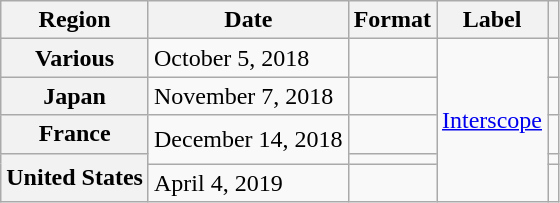<table class="wikitable plainrowheaders">
<tr>
<th scope="col">Region</th>
<th scope="col">Date</th>
<th scope="col">Format</th>
<th scope="col">Label</th>
<th scope="col"></th>
</tr>
<tr>
<th scope="row">Various</th>
<td>October 5, 2018</td>
<td></td>
<td rowspan="5"><a href='#'>Interscope</a></td>
<td style="text-align:center"></td>
</tr>
<tr>
<th scope="row">Japan</th>
<td>November 7, 2018</td>
<td></td>
<td style="text-align:center"></td>
</tr>
<tr>
<th scope="row">France</th>
<td rowspan="2">December 14, 2018</td>
<td></td>
<td style="text-align:center"></td>
</tr>
<tr>
<th scope="row" rowspan="2">United States</th>
<td></td>
<td style="text-align:center"></td>
</tr>
<tr>
<td>April 4, 2019</td>
<td><br></td>
<td style="text-align:center"></td>
</tr>
</table>
